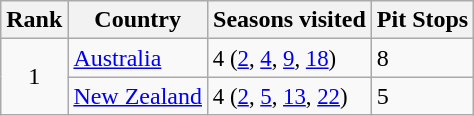<table class="wikitable">
<tr>
<th>Rank</th>
<th>Country</th>
<th>Seasons visited</th>
<th>Pit Stops</th>
</tr>
<tr>
<td rowspan="2" style="text-align:center;">1</td>
<td><a href='#'>Australia</a></td>
<td style="font-size:95%">4 (<a href='#'>2</a>, <a href='#'>4</a>, <a href='#'>9</a>, <a href='#'>18</a>)</td>
<td>8</td>
</tr>
<tr>
<td><a href='#'>New Zealand</a></td>
<td style="font-size:95%">4 (<a href='#'>2</a>, <a href='#'>5</a>, <a href='#'>13</a>, <a href='#'>22</a>)</td>
<td>5</td>
</tr>
</table>
